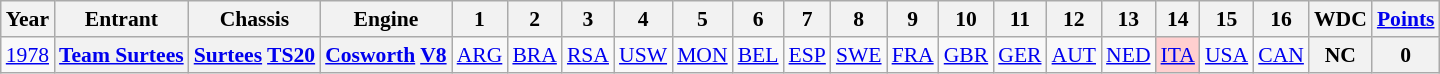<table class="wikitable" style="text-align:center; font-size:90%">
<tr>
<th>Year</th>
<th>Entrant</th>
<th>Chassis</th>
<th>Engine</th>
<th>1</th>
<th>2</th>
<th>3</th>
<th>4</th>
<th>5</th>
<th>6</th>
<th>7</th>
<th>8</th>
<th>9</th>
<th>10</th>
<th>11</th>
<th>12</th>
<th>13</th>
<th>14</th>
<th>15</th>
<th>16</th>
<th>WDC</th>
<th><a href='#'>Points</a></th>
</tr>
<tr>
<td><a href='#'>1978</a></td>
<th><a href='#'>Team Surtees</a></th>
<th><a href='#'>Surtees</a> <a href='#'>TS20</a></th>
<th><a href='#'>Cosworth</a> <a href='#'>V8</a></th>
<td><a href='#'>ARG</a></td>
<td><a href='#'>BRA</a></td>
<td><a href='#'>RSA</a></td>
<td><a href='#'>USW</a></td>
<td><a href='#'>MON</a></td>
<td><a href='#'>BEL</a></td>
<td><a href='#'>ESP</a></td>
<td><a href='#'>SWE</a></td>
<td><a href='#'>FRA</a></td>
<td><a href='#'>GBR</a></td>
<td><a href='#'>GER</a></td>
<td><a href='#'>AUT</a></td>
<td><a href='#'>NED</a></td>
<td style="background:#FFCFCF;"><a href='#'>ITA</a><br></td>
<td><a href='#'>USA</a></td>
<td><a href='#'>CAN</a></td>
<th>NC</th>
<th>0</th>
</tr>
</table>
